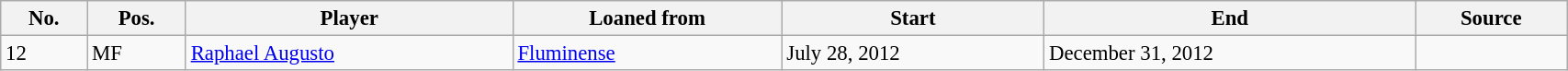<table class="wikitable sortable" style="width:90%; text-align:center; font-size:95%; text-align:left;">
<tr>
<th><strong>No.</strong></th>
<th><strong>Pos.</strong></th>
<th><strong>Player</strong></th>
<th><strong>Loaned from</strong></th>
<th><strong>Start</strong></th>
<th><strong>End</strong></th>
<th><strong>Source</strong></th>
</tr>
<tr>
<td>12</td>
<td>MF</td>
<td> <a href='#'>Raphael Augusto</a></td>
<td> <a href='#'>Fluminense</a></td>
<td>July 28, 2012</td>
<td>December 31, 2012</td>
<td></td>
</tr>
</table>
